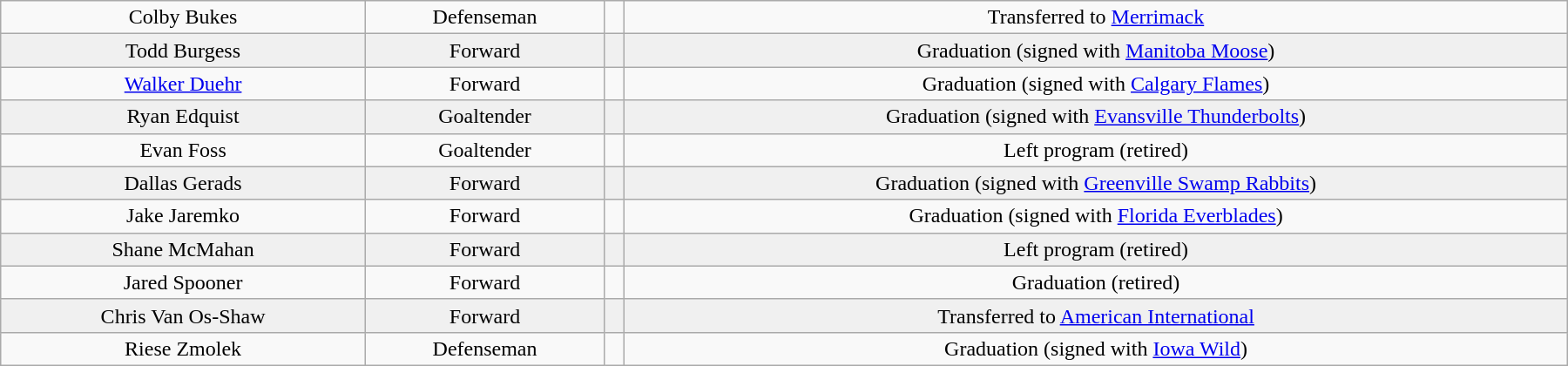<table class="wikitable" width="1200">
<tr align="center" bgcolor="">
<td>Colby Bukes</td>
<td>Defenseman</td>
<td></td>
<td>Transferred to <a href='#'>Merrimack</a></td>
</tr>
<tr align="center" bgcolor="f0f0f0">
<td>Todd Burgess</td>
<td>Forward</td>
<td></td>
<td>Graduation (signed with <a href='#'>Manitoba Moose</a>)</td>
</tr>
<tr align="center" bgcolor="">
<td><a href='#'>Walker Duehr</a></td>
<td>Forward</td>
<td></td>
<td>Graduation (signed with <a href='#'>Calgary Flames</a>)</td>
</tr>
<tr align="center" bgcolor="f0f0f0">
<td>Ryan Edquist</td>
<td>Goaltender</td>
<td></td>
<td>Graduation (signed with <a href='#'>Evansville Thunderbolts</a>)</td>
</tr>
<tr align="center" bgcolor="">
<td>Evan Foss</td>
<td>Goaltender</td>
<td></td>
<td>Left program (retired)</td>
</tr>
<tr align="center" bgcolor="f0f0f0">
<td>Dallas Gerads</td>
<td>Forward</td>
<td></td>
<td>Graduation (signed with <a href='#'>Greenville Swamp Rabbits</a>)</td>
</tr>
<tr align="center" bgcolor="">
<td>Jake Jaremko</td>
<td>Forward</td>
<td></td>
<td>Graduation (signed with <a href='#'>Florida Everblades</a>)</td>
</tr>
<tr align="center" bgcolor="f0f0f0">
<td>Shane McMahan</td>
<td>Forward</td>
<td></td>
<td>Left program (retired)</td>
</tr>
<tr align="center" bgcolor="">
<td>Jared Spooner</td>
<td>Forward</td>
<td></td>
<td>Graduation (retired)</td>
</tr>
<tr align="center" bgcolor="f0f0f0">
<td>Chris Van Os-Shaw</td>
<td>Forward</td>
<td></td>
<td>Transferred to <a href='#'>American International</a></td>
</tr>
<tr align="center" bgcolor="">
<td>Riese Zmolek</td>
<td>Defenseman</td>
<td></td>
<td>Graduation (signed with <a href='#'>Iowa Wild</a>)</td>
</tr>
</table>
